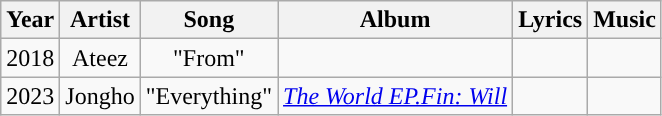<table class="wikitable sortable" style="text-align:center">
<tr>
<th>Year</th>
<th>Artist</th>
<th>Song</th>
<th>Album</th>
<th>Lyrics</th>
<th>Music</th>
</tr>
<tr>
<td>2018</td>
<td>Ateez</td>
<td>"From"</td>
<td></td>
<td></td>
<td></td>
</tr>
<tr>
<td>2023</td>
<td>Jongho</td>
<td>"Everything"</td>
<td><em><a href='#'>The World EP.Fin: Will</a></em></td>
<td></td>
<td></td>
</tr>
</table>
